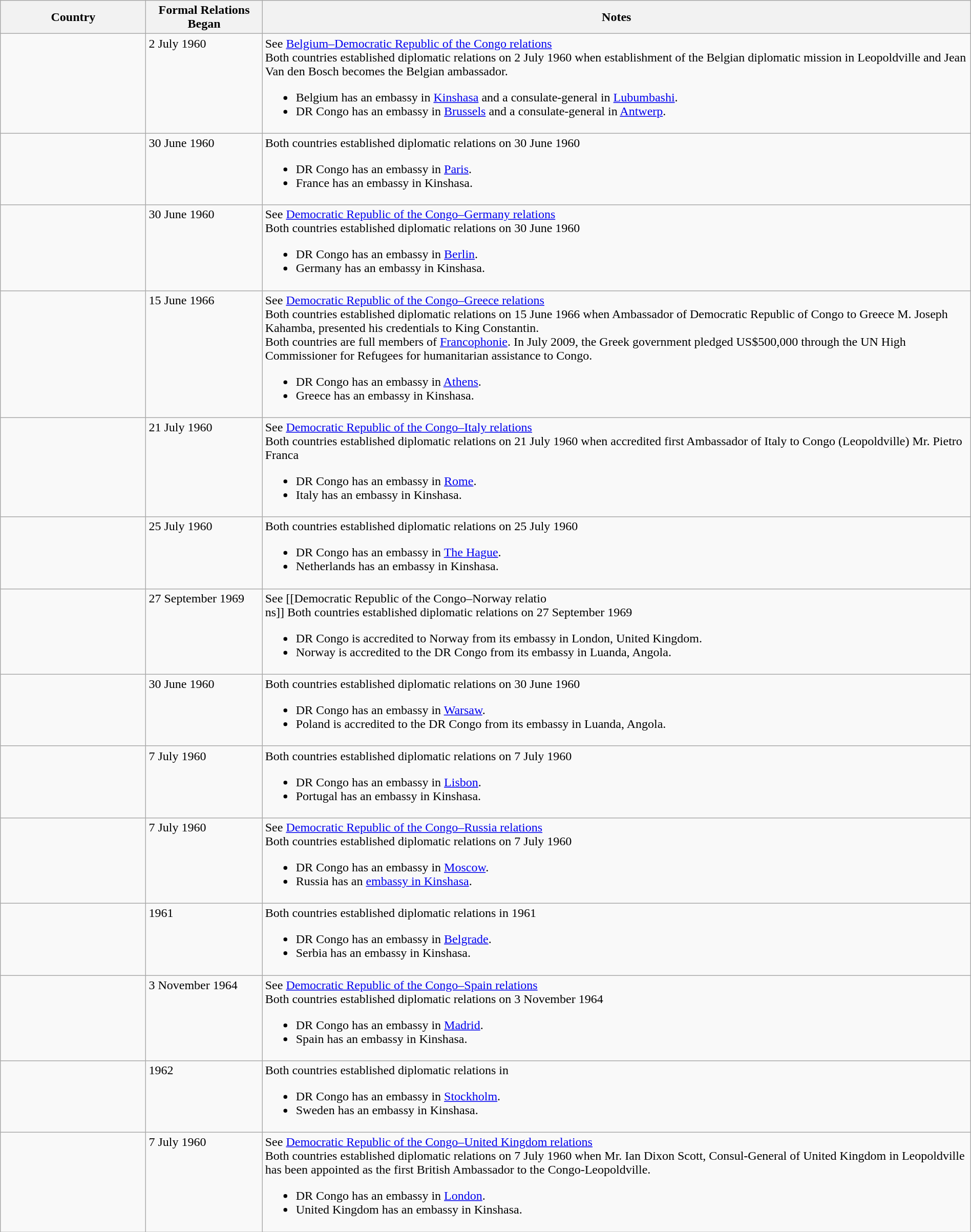<table class="wikitable sortable" style="width:100%; margin:auto;">
<tr>
<th style="width:15%;">Country</th>
<th style="width:12%;">Formal Relations Began</th>
<th>Notes</th>
</tr>
<tr valign="top">
<td></td>
<td>2 July 1960</td>
<td>See <a href='#'>Belgium–Democratic Republic of the Congo relations</a><br>Both countries established diplomatic relations on 2 July 1960 when establishment of the Belgian diplomatic mission in Leopoldville and Jean Van den Bosch becomes the Belgian ambassador.<ul><li>Belgium has an embassy in <a href='#'>Kinshasa</a> and a consulate-general in <a href='#'>Lubumbashi</a>.</li><li>DR Congo has an embassy in <a href='#'>Brussels</a> and a consulate-general in <a href='#'>Antwerp</a>.</li></ul></td>
</tr>
<tr valign="top">
<td></td>
<td>30 June 1960</td>
<td>Both countries established diplomatic relations on 30 June 1960<br><ul><li>DR Congo has an embassy in <a href='#'>Paris</a>.</li><li>France has an embassy in Kinshasa.</li></ul></td>
</tr>
<tr valign="top">
<td></td>
<td>30 June 1960</td>
<td>See <a href='#'>Democratic Republic of the Congo–Germany relations</a><br>Both countries established diplomatic relations on 30 June 1960<ul><li>DR Congo has an embassy in <a href='#'>Berlin</a>.</li><li>Germany has an embassy in Kinshasa.</li></ul></td>
</tr>
<tr valign="top">
<td></td>
<td>15 June 1966</td>
<td>See <a href='#'>Democratic Republic of the Congo–Greece relations</a><br>Both countries established diplomatic relations on 15 June 1966 when Ambassador of Democratic Republic of Congo to Greece M. Joseph Kahamba, presented his credentials to King Constantin.<br>Both countries are full members of <a href='#'>Francophonie</a>. In July 2009, the Greek government pledged US$500,000 through the UN High Commissioner for Refugees for humanitarian assistance to Congo.<ul><li>DR Congo has an embassy in <a href='#'>Athens</a>.</li><li>Greece has an embassy in Kinshasa.</li></ul></td>
</tr>
<tr valign="top">
<td></td>
<td>21 July 1960</td>
<td>See <a href='#'>Democratic Republic of the Congo–Italy relations</a><br>Both countries established diplomatic relations on 21 July 1960 when accredited first Ambassador of Italy to Congo (Leopoldville) Mr. Pietro Franca<ul><li>DR Congo has an embassy in <a href='#'>Rome</a>.</li><li>Italy has an embassy in Kinshasa.</li></ul></td>
</tr>
<tr valign="top">
<td></td>
<td>25 July 1960</td>
<td>Both countries established diplomatic relations on 25 July 1960<br><ul><li>DR Congo has an embassy in <a href='#'>The Hague</a>.</li><li>Netherlands has an embassy in Kinshasa.</li></ul></td>
</tr>
<tr valign="top">
<td></td>
<td>27 September 1969</td>
<td>See [[Democratic Republic of the Congo–Norway relatio<br>ns]]
Both countries established diplomatic relations on 27 September 1969<ul><li>DR Congo is accredited to Norway from its embassy in London, United Kingdom.</li><li>Norway is accredited to the DR Congo from its embassy in Luanda, Angola.</li></ul></td>
</tr>
<tr valign="top">
<td></td>
<td>30 June 1960</td>
<td>Both countries established diplomatic relations on 30 June 1960<br><ul><li>DR Congo has an embassy in <a href='#'>Warsaw</a>.</li><li>Poland is accredited to the DR Congo from its embassy in Luanda, Angola.</li></ul></td>
</tr>
<tr valign="top">
<td></td>
<td>7 July 1960</td>
<td>Both countries established diplomatic relations on 7 July 1960<br><ul><li>DR Congo has an embassy in <a href='#'>Lisbon</a>.</li><li>Portugal has an embassy in Kinshasa.</li></ul></td>
</tr>
<tr valign="top">
<td></td>
<td>7 July 1960</td>
<td>See <a href='#'>Democratic Republic of the Congo–Russia relations</a><br>Both countries established diplomatic relations on 7 July 1960<ul><li>DR Congo has an embassy in <a href='#'>Moscow</a>.</li><li>Russia has an <a href='#'>embassy in Kinshasa</a>.</li></ul></td>
</tr>
<tr valign="top">
<td></td>
<td>1961</td>
<td>Both countries established diplomatic relations in 1961<br><ul><li>DR Congo has an embassy in <a href='#'>Belgrade</a>.</li><li>Serbia has an embassy in Kinshasa.</li></ul></td>
</tr>
<tr valign="top">
<td></td>
<td>3 November 1964</td>
<td>See <a href='#'>Democratic Republic of the Congo–Spain relations</a><br>Both countries established diplomatic relations on 3 November 1964<ul><li>DR Congo has an embassy in <a href='#'>Madrid</a>.</li><li>Spain has an embassy in Kinshasa.</li></ul></td>
</tr>
<tr valign="top">
<td></td>
<td>1962</td>
<td>Both countries established diplomatic relations in <br><ul><li>DR Congo has an embassy in <a href='#'>Stockholm</a>.</li><li>Sweden has an embassy in Kinshasa.</li></ul></td>
</tr>
<tr valign="top">
<td></td>
<td>7 July 1960</td>
<td>See <a href='#'>Democratic Republic of the Congo–United Kingdom relations</a><br>Both countries established diplomatic relations on 7 July 1960 when Mr. Ian Dixon Scott, Consul-General of United Kingdom in Leopoldville has been appointed as the first British Ambassador to the Congo-Leopoldville.<ul><li>DR Congo has an embassy in <a href='#'>London</a>.</li><li>United Kingdom has an embassy in Kinshasa.</li></ul></td>
</tr>
</table>
